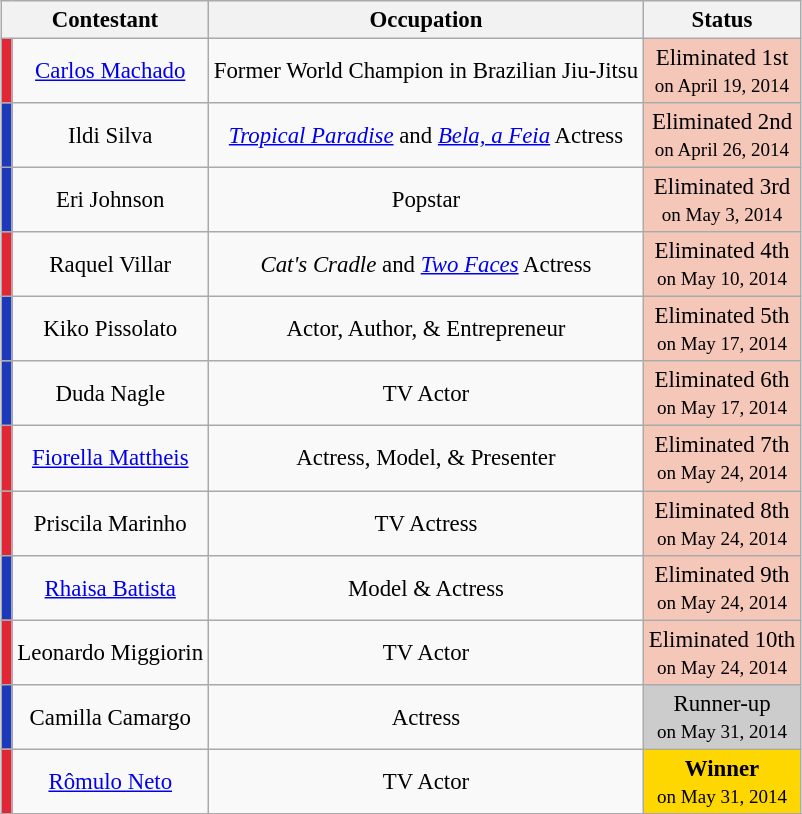<table class="wikitable sortable" style="text-align: center; white-space:nowrap; margin:auto; font-size:95.2%;">
<tr>
<th colspan=2>Contestant</th>
<th colspan=1>Occupation</th>
<th colspan=1>Status</th>
</tr>
<tr>
<td bgcolor="E32636"></td>
<td><a href='#'>Carlos Machado</a></td>
<td>Former World Champion in Brazilian Jiu-Jitsu</td>
<td bgcolor="F4C7B8">Eliminated  1st<br><small>on April 19, 2014</small></td>
</tr>
<tr>
<td bgcolor="1C39BB"></td>
<td>Ildi Silva</td>
<td><em><a href='#'>Tropical Paradise</a></em> and <em><a href='#'>Bela, a Feia</a></em> Actress</td>
<td bgcolor="F4C7B8">Eliminated 2nd<br><small>on April 26, 2014</small></td>
</tr>
<tr>
<td bgcolor="1C39BB"></td>
<td>Eri Johnson</td>
<td>Popstar</td>
<td bgcolor="F4C7B8">Eliminated 3rd<br><small>on May 3, 2014</small></td>
</tr>
<tr>
<td bgcolor="E32636"></td>
<td>Raquel Villar</td>
<td><em>Cat's Cradle</em> and <em><a href='#'>Two Faces</a></em> Actress</td>
<td bgcolor="F4C7B8">Eliminated 4th<br><small>on May 10, 2014</small></td>
</tr>
<tr>
<td bgcolor="1C39BB"></td>
<td>Kiko Pissolato</td>
<td>Actor, Author, & Entrepreneur</td>
<td bgcolor="F4C7B8">Eliminated 5th<br><small>on May 17, 2014</small></td>
</tr>
<tr>
<td bgcolor="1C39BB"></td>
<td>Duda Nagle</td>
<td>TV Actor</td>
<td bgcolor="F4C7B8">Eliminated 6th<br><small>on May 17, 2014</small></td>
</tr>
<tr>
<td bgcolor="E32636"></td>
<td><a href='#'>Fiorella Mattheis</a></td>
<td>Actress, Model, & Presenter</td>
<td bgcolor="F4C7B8">Eliminated 7th<br><small>on May 24, 2014</small></td>
</tr>
<tr>
<td bgcolor="E32636"></td>
<td>Priscila Marinho</td>
<td>TV Actress</td>
<td bgcolor="F4C7B8">Eliminated 8th<br><small>on May 24, 2014</small></td>
</tr>
<tr>
<td bgcolor="1C39BB"></td>
<td><a href='#'>Rhaisa Batista</a></td>
<td>Model & Actress</td>
<td bgcolor="F4C7B8">Eliminated 9th<br><small>on May 24, 2014</small></td>
</tr>
<tr>
<td bgcolor="E32636"></td>
<td>Leonardo Miggiorin</td>
<td>TV Actor</td>
<td bgcolor="F4C7B8">Eliminated 10th<br><small>on May 24, 2014</small></td>
</tr>
<tr>
<td bgcolor="1C39BB"></td>
<td>Camilla Camargo</td>
<td>Actress</td>
<td bgcolor="CCCCCC">Runner-up<br><small>on May 31, 2014</small></td>
</tr>
<tr>
<td bgcolor="E32636"></td>
<td><a href='#'>Rômulo Neto</a></td>
<td>TV Actor</td>
<td bgcolor="FFD700"><strong>Winner</strong><br><small>on May 31, 2014</small></td>
</tr>
<tr>
</tr>
</table>
